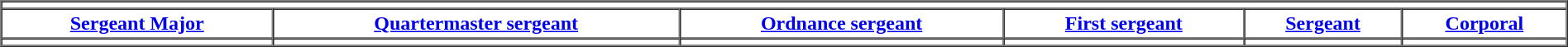<table border="1" cellpadding="2" cellspacing="0" align="center" width="100%">
<tr>
<th colspan=6></th>
</tr>
<tr>
<th><a href='#'>Sergeant Major</a></th>
<th><a href='#'>Quartermaster sergeant</a></th>
<th><a href='#'>Ordnance sergeant</a></th>
<th><a href='#'>First sergeant</a></th>
<th><a href='#'>Sergeant</a></th>
<th><a href='#'>Corporal</a></th>
</tr>
<tr>
<th></th>
<th></th>
<th></th>
<th></th>
<th></th>
<th></th>
</tr>
</table>
